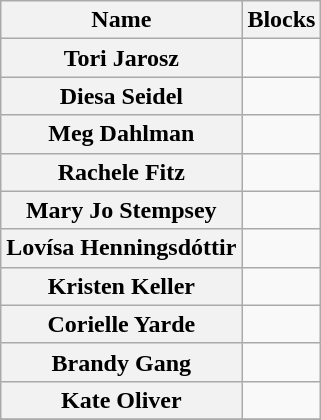<table class="wikitable">
<tr>
<th>Name</th>
<th>Blocks</th>
</tr>
<tr>
<th>Tori Jarosz</th>
<td></td>
</tr>
<tr>
<th>Diesa Seidel</th>
<td></td>
</tr>
<tr>
<th>Meg Dahlman</th>
<td></td>
</tr>
<tr>
<th>Rachele Fitz</th>
<td></td>
</tr>
<tr>
<th>Mary Jo Stempsey</th>
<td></td>
</tr>
<tr>
<th>Lovísa Henningsdóttir</th>
<td></td>
</tr>
<tr>
<th>Kristen Keller</th>
<td></td>
</tr>
<tr>
<th>Corielle Yarde</th>
<td></td>
</tr>
<tr>
<th>Brandy Gang</th>
<td></td>
</tr>
<tr>
<th>Kate Oliver</th>
<td></td>
</tr>
<tr>
</tr>
</table>
